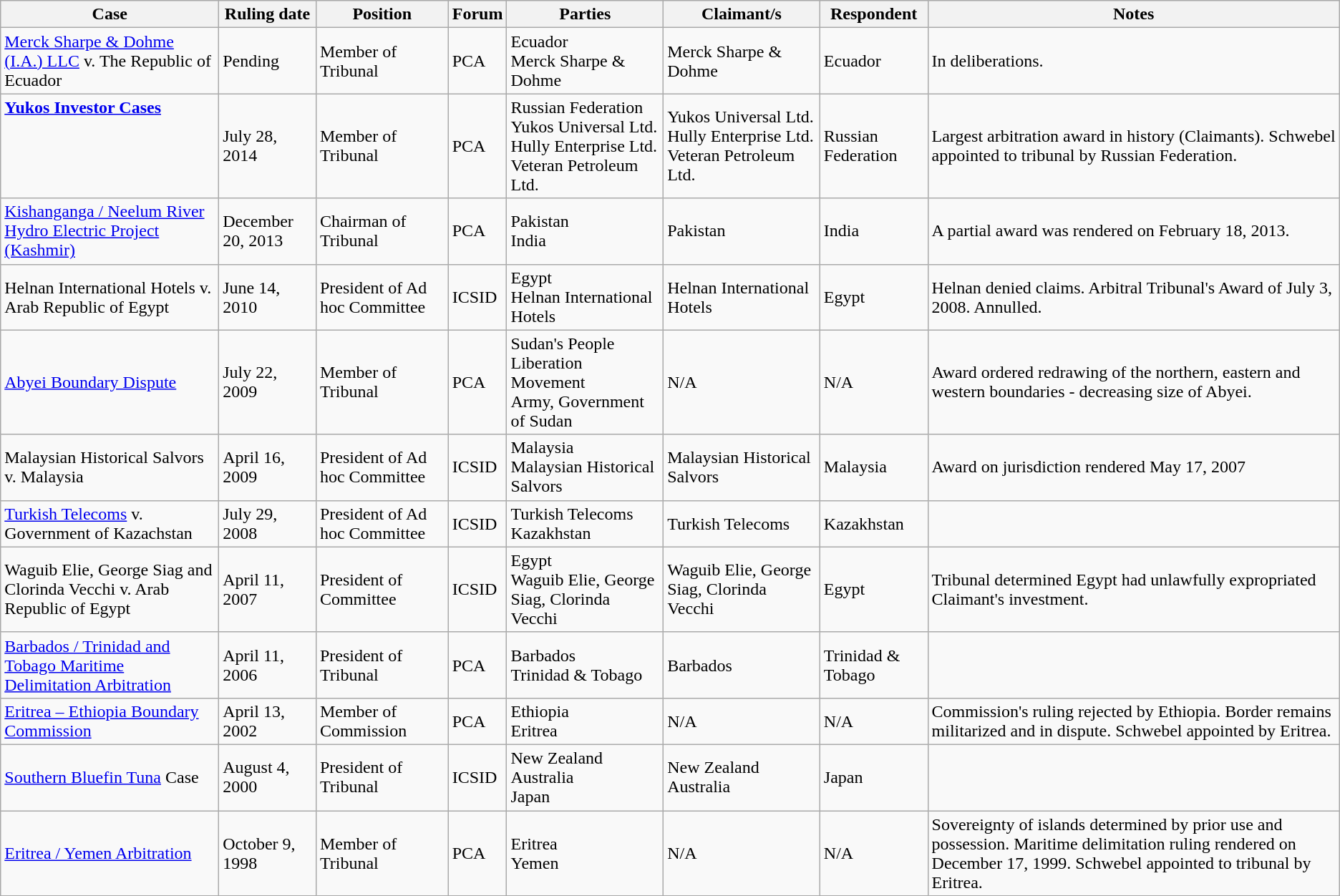<table class="wikitable" style="text-align:left" style="font-size: 90%;">
<tr>
<th>Case</th>
<th>Ruling date</th>
<th>Position</th>
<th>Forum</th>
<th>Parties</th>
<th>Claimant/s</th>
<th>Respondent</th>
<th>Notes</th>
</tr>
<tr>
<td><a href='#'>Merck Sharpe & Dohme (I.A.) LLC</a> v. The Republic of Ecuador</td>
<td>Pending</td>
<td>Member of Tribunal</td>
<td>PCA</td>
<td> Ecuador<br> Merck Sharpe & Dohme</td>
<td> Merck Sharpe & Dohme</td>
<td> Ecuador</td>
<td>In deliberations.</td>
</tr>
<tr>
<td valign="top"><strong><a href='#'>Yukos Investor Cases</a></strong><br></td>
<td>July 28, 2014</td>
<td>Member of Tribunal</td>
<td>PCA</td>
<td> Russian Federation <br> Yukos Universal Ltd. <br> Hully Enterprise Ltd. <br> Veteran Petroleum Ltd.<br></td>
<td>Yukos Universal Ltd. <br> Hully Enterprise Ltd. <br> Veteran Petroleum Ltd.<br></td>
<td> Russian Federation</td>
<td>Largest arbitration award in history (Claimants). Schwebel appointed to tribunal by Russian Federation.</td>
</tr>
<tr>
<td><a href='#'>Kishanganga / Neelum River Hydro Electric Project (Kashmir)</a></td>
<td>December 20, 2013</td>
<td>Chairman of Tribunal</td>
<td>PCA</td>
<td> Pakistan <br>  India</td>
<td> Pakistan</td>
<td> India</td>
<td>A partial award was rendered on February 18, 2013.</td>
</tr>
<tr>
<td>Helnan International Hotels v. Arab Republic of Egypt</td>
<td>June 14, 2010</td>
<td>President of Ad hoc Committee</td>
<td>ICSID</td>
<td> Egypt <br> Helnan International Hotels</td>
<td>Helnan International Hotels</td>
<td> Egypt</td>
<td>Helnan denied claims. Arbitral Tribunal's Award of July 3, 2008. Annulled.</td>
</tr>
<tr>
<td><a href='#'>Abyei Boundary Dispute</a></td>
<td>July 22, 2009</td>
<td>Member of Tribunal</td>
<td>PCA</td>
<td> Sudan's People Liberation Movement <br>  Army, Government of Sudan</td>
<td>N/A</td>
<td>N/A</td>
<td>Award ordered redrawing of the northern, eastern and western boundaries - decreasing size of Abyei.</td>
</tr>
<tr>
<td>Malaysian Historical Salvors v. Malaysia</td>
<td>April 16, 2009</td>
<td>President of Ad hoc Committee</td>
<td>ICSID</td>
<td> Malaysia <br> Malaysian Historical Salvors</td>
<td>Malaysian Historical Salvors</td>
<td> Malaysia</td>
<td>Award on jurisdiction rendered May 17, 2007</td>
</tr>
<tr>
<td><a href='#'>Turkish Telecoms</a> v. Government of Kazachstan</td>
<td>July 29, 2008</td>
<td>President of Ad hoc Committee</td>
<td>ICSID</td>
<td>Turkish Telecoms <br> Kazakhstan</td>
<td>Turkish Telecoms</td>
<td> Kazakhstan</td>
<td></td>
</tr>
<tr>
<td>Waguib Elie, George Siag and Clorinda Vecchi v. Arab Republic of Egypt</td>
<td>April 11, 2007</td>
<td>President of Committee</td>
<td>ICSID</td>
<td> Egypt <br> Waguib Elie, George Siag, Clorinda Vecchi</td>
<td>Waguib Elie, George Siag, Clorinda Vecchi</td>
<td> Egypt</td>
<td>Tribunal determined Egypt had unlawfully expropriated Claimant's investment.</td>
</tr>
<tr>
<td><a href='#'>Barbados / Trinidad and Tobago Maritime Delimitation Arbitration</a></td>
<td>April 11, 2006</td>
<td>President of Tribunal</td>
<td>PCA</td>
<td> Barbados<br> Trinidad & Tobago</td>
<td> Barbados</td>
<td> Trinidad & Tobago</td>
<td></td>
</tr>
<tr>
<td><a href='#'>Eritrea – Ethiopia Boundary Commission</a></td>
<td>April 13, 2002</td>
<td>Member of Commission</td>
<td>PCA</td>
<td> Ethiopia <br> Eritrea</td>
<td>N/A</td>
<td>N/A</td>
<td>Commission's ruling rejected by Ethiopia. Border remains militarized and in dispute. Schwebel appointed by Eritrea.</td>
</tr>
<tr>
<td><a href='#'>Southern Bluefin Tuna</a> Case</td>
<td>August 4, 2000</td>
<td>President of Tribunal</td>
<td>ICSID</td>
<td> New Zealand <br>  Australia <br>  Japan</td>
<td> New Zealand <br>  Australia</td>
<td> Japan</td>
<td></td>
</tr>
<tr>
<td><a href='#'>Eritrea / Yemen Arbitration</a></td>
<td>October 9, 1998</td>
<td>Member of Tribunal</td>
<td>PCA</td>
<td> Eritrea<br>Yemen</td>
<td>N/A</td>
<td>N/A</td>
<td>Sovereignty of islands determined by prior use and possession. Maritime delimitation ruling rendered on December 17, 1999. Schwebel appointed to tribunal by Eritrea.</td>
</tr>
</table>
